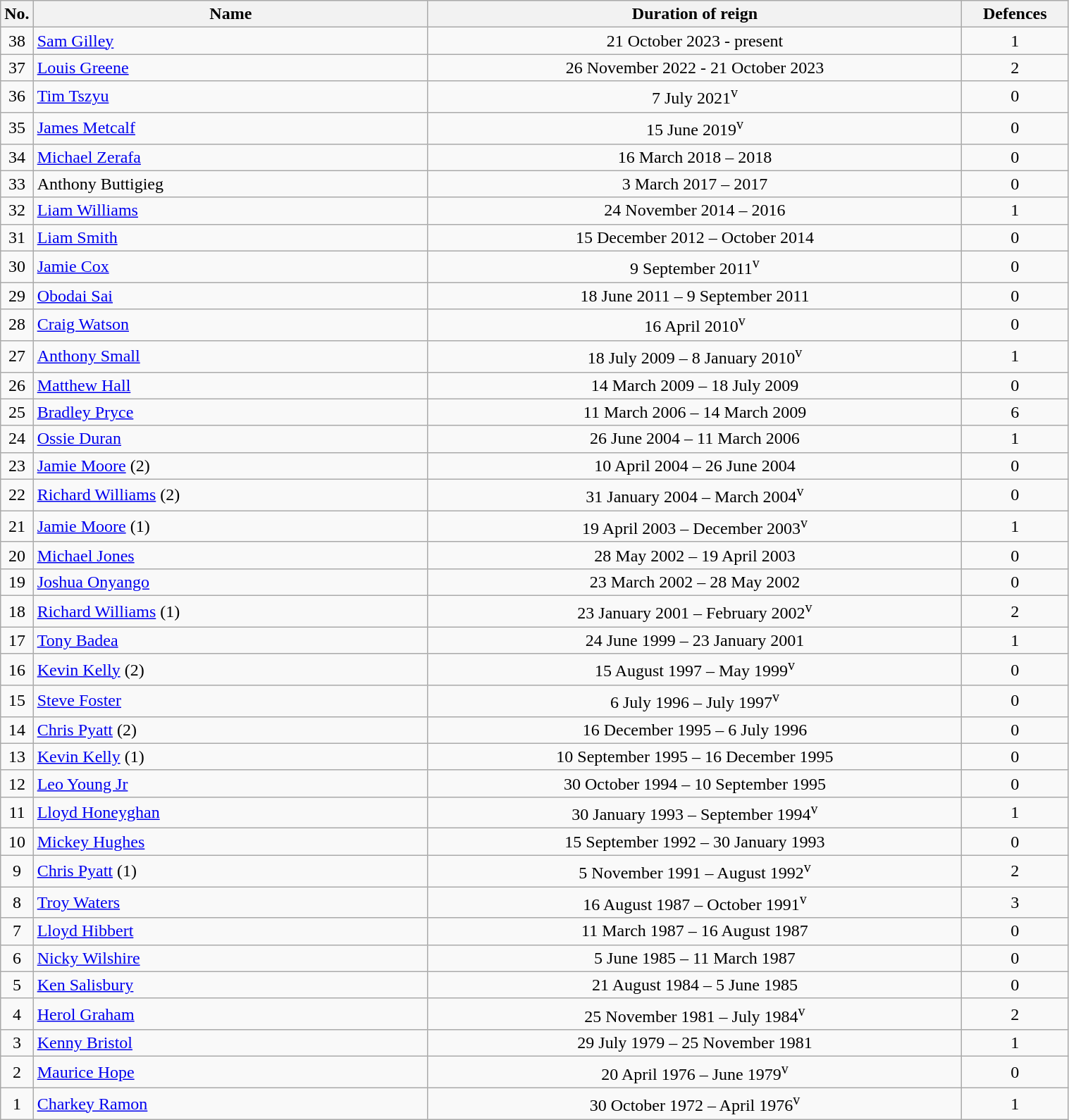<table class="wikitable" width=80%>
<tr>
<th width=3%>No.</th>
<th width=37%>Name </th>
<th width=50%>Duration of reign</th>
<th width=10%>Defences</th>
</tr>
<tr align=center>
<td>38</td>
<td align=left> <a href='#'>Sam Gilley</a></td>
<td>21 October 2023 - present</td>
<td>1</td>
</tr>
<tr align=center>
<td>37</td>
<td align=left> <a href='#'>Louis Greene</a></td>
<td>26 November 2022 - 21 October 2023</td>
<td>2</td>
</tr>
<tr align=center>
<td>36</td>
<td align=left> <a href='#'>Tim Tszyu</a></td>
<td>7 July 2021<sup>v</sup></td>
<td>0</td>
</tr>
<tr align=center>
<td>35</td>
<td align=left> <a href='#'>James Metcalf</a></td>
<td>15 June 2019<sup>v</sup></td>
<td>0</td>
</tr>
<tr align=center>
<td>34</td>
<td align=left> <a href='#'>Michael Zerafa</a></td>
<td>16 March 2018 – 2018</td>
<td>0</td>
</tr>
<tr align=center>
<td>33</td>
<td align=left> Anthony Buttigieg</td>
<td>3 March 2017 – 2017</td>
<td>0</td>
</tr>
<tr align=center>
<td>32</td>
<td align=left> <a href='#'>Liam Williams</a></td>
<td>24 November 2014 – 2016</td>
<td>1</td>
</tr>
<tr align=center>
<td>31</td>
<td align=left> <a href='#'>Liam Smith</a></td>
<td>15 December 2012 – October 2014</td>
<td>0</td>
</tr>
<tr align=center>
<td>30</td>
<td align=left> <a href='#'>Jamie Cox</a></td>
<td>9 September 2011<sup>v</sup></td>
<td>0</td>
</tr>
<tr align=center>
<td>29</td>
<td align=left> <a href='#'>Obodai Sai</a></td>
<td>18 June 2011 – 9 September 2011</td>
<td>0</td>
</tr>
<tr align=center>
<td>28</td>
<td align=left> <a href='#'>Craig Watson</a></td>
<td>16 April 2010<sup>v</sup></td>
<td>0</td>
</tr>
<tr align=center>
<td>27</td>
<td align=left> <a href='#'>Anthony Small</a></td>
<td>18 July 2009 – 8 January 2010<sup>v</sup></td>
<td>1</td>
</tr>
<tr align=center>
<td>26</td>
<td align=left> <a href='#'>Matthew Hall</a></td>
<td>14 March 2009 – 18 July 2009</td>
<td>0</td>
</tr>
<tr align=center>
<td>25</td>
<td align=left> <a href='#'>Bradley Pryce</a></td>
<td>11 March 2006 – 14 March 2009</td>
<td>6</td>
</tr>
<tr align=center>
<td>24</td>
<td align=left> <a href='#'>Ossie Duran</a></td>
<td>26 June 2004 – 11 March 2006</td>
<td>1</td>
</tr>
<tr align=center>
<td>23</td>
<td align=left> <a href='#'>Jamie Moore</a> (2)</td>
<td>10 April 2004 – 26 June 2004</td>
<td>0</td>
</tr>
<tr align=center>
<td>22</td>
<td align=left> <a href='#'>Richard Williams</a> (2)</td>
<td>31 January 2004 – March 2004<sup>v</sup></td>
<td>0</td>
</tr>
<tr align=center>
<td>21</td>
<td align=left> <a href='#'>Jamie Moore</a> (1)</td>
<td>19 April 2003 – December 2003<sup>v</sup></td>
<td>1</td>
</tr>
<tr align=center>
<td>20</td>
<td align=left> <a href='#'>Michael Jones</a></td>
<td>28 May 2002 – 19 April 2003</td>
<td>0</td>
</tr>
<tr align=center>
<td>19</td>
<td align=left> <a href='#'>Joshua Onyango</a></td>
<td>23 March 2002 – 28 May 2002</td>
<td>0</td>
</tr>
<tr align=center>
<td>18</td>
<td align=left> <a href='#'>Richard Williams</a> (1)</td>
<td>23 January 2001 – February 2002<sup>v</sup></td>
<td>2</td>
</tr>
<tr align=center>
<td>17</td>
<td align=left> <a href='#'>Tony Badea</a></td>
<td>24 June 1999 – 23 January 2001</td>
<td>1</td>
</tr>
<tr align=center>
<td>16</td>
<td align=left> <a href='#'>Kevin Kelly</a> (2)</td>
<td>15 August 1997 – May 1999<sup>v</sup></td>
<td>0</td>
</tr>
<tr align=center>
<td>15</td>
<td align=left> <a href='#'>Steve Foster</a></td>
<td>6 July 1996 – July 1997<sup>v</sup></td>
<td>0</td>
</tr>
<tr align=center>
<td>14</td>
<td align=left> <a href='#'>Chris Pyatt</a> (2)</td>
<td>16 December 1995 – 6 July 1996</td>
<td>0</td>
</tr>
<tr align=center>
<td>13</td>
<td align=left> <a href='#'>Kevin Kelly</a> (1)</td>
<td>10 September 1995 – 16 December 1995</td>
<td>0</td>
</tr>
<tr align=center>
<td>12</td>
<td align=left> <a href='#'>Leo Young Jr</a></td>
<td>30 October 1994 – 10 September 1995</td>
<td>0</td>
</tr>
<tr align=center>
<td>11</td>
<td align=left> <a href='#'>Lloyd Honeyghan</a></td>
<td>30 January 1993 – September 1994<sup>v</sup></td>
<td>1</td>
</tr>
<tr align=center>
<td>10</td>
<td align=left> <a href='#'>Mickey Hughes</a></td>
<td>15 September 1992 – 30 January 1993</td>
<td>0</td>
</tr>
<tr align=center>
<td>9</td>
<td align=left> <a href='#'>Chris Pyatt</a> (1)</td>
<td>5 November 1991 – August 1992<sup>v</sup></td>
<td>2</td>
</tr>
<tr align=center>
<td>8</td>
<td align=left> <a href='#'>Troy Waters</a></td>
<td>16 August 1987 – October 1991<sup>v</sup></td>
<td>3</td>
</tr>
<tr align=center>
<td>7</td>
<td align=left> <a href='#'>Lloyd Hibbert</a></td>
<td>11 March 1987 – 16 August 1987</td>
<td>0</td>
</tr>
<tr align=center>
<td>6</td>
<td align=left> <a href='#'>Nicky Wilshire</a></td>
<td>5 June 1985 – 11 March 1987</td>
<td>0</td>
</tr>
<tr align=center>
<td>5</td>
<td align=left> <a href='#'>Ken Salisbury</a></td>
<td>21 August 1984 – 5 June 1985</td>
<td>0</td>
</tr>
<tr align=center>
<td>4</td>
<td align=left> <a href='#'>Herol Graham</a></td>
<td>25 November 1981 – July 1984<sup>v</sup></td>
<td>2</td>
</tr>
<tr align=center>
<td>3</td>
<td align=left> <a href='#'>Kenny Bristol</a></td>
<td>29 July 1979 – 25 November 1981</td>
<td>1</td>
</tr>
<tr align=center>
<td>2</td>
<td align=left> <a href='#'>Maurice Hope</a></td>
<td>20 April 1976 – June 1979<sup>v</sup></td>
<td>0</td>
</tr>
<tr align=center>
<td>1</td>
<td align=left> <a href='#'>Charkey Ramon</a></td>
<td>30 October 1972 – April 1976<sup>v</sup></td>
<td>1</td>
</tr>
</table>
